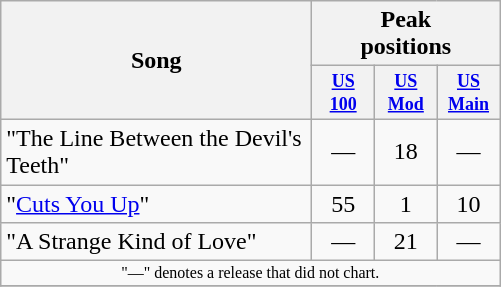<table class="wikitable">
<tr>
<th rowspan="2" width=200>Song</th>
<th colspan="10">Peak<br>positions</th>
</tr>
<tr>
<th style="width:3em;font-size:75%"><a href='#'>US<br>100</a><br></th>
<th style="width:3em;font-size:75%"><a href='#'>US<br>Mod</a><br></th>
<th style="width:3em;font-size:75%"><a href='#'>US<br>Main</a><br></th>
</tr>
<tr>
<td>"The Line Between the Devil's Teeth"</td>
<td align="center">—</td>
<td align="center">18</td>
<td align="center">—</td>
</tr>
<tr>
<td>"<a href='#'>Cuts You Up</a>"</td>
<td align="center">55</td>
<td align="center">1</td>
<td align="center">10</td>
</tr>
<tr>
<td>"A Strange Kind of Love"</td>
<td align="center">—</td>
<td align="center">21</td>
<td align="center">—</td>
</tr>
<tr>
<td align="center" colspan="4" style="font-size: 8pt">"—" denotes a release that did not chart.</td>
</tr>
<tr>
</tr>
</table>
